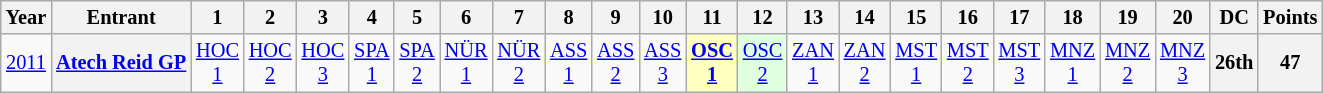<table class="wikitable" style="text-align:center; font-size:85%">
<tr>
<th>Year</th>
<th>Entrant</th>
<th>1</th>
<th>2</th>
<th>3</th>
<th>4</th>
<th>5</th>
<th>6</th>
<th>7</th>
<th>8</th>
<th>9</th>
<th>10</th>
<th>11</th>
<th>12</th>
<th>13</th>
<th>14</th>
<th>15</th>
<th>16</th>
<th>17</th>
<th>18</th>
<th>19</th>
<th>20</th>
<th>DC</th>
<th>Points</th>
</tr>
<tr>
<td><a href='#'>2011</a></td>
<th><a href='#'>Atech Reid GP</a></th>
<td><a href='#'>HOC<br>1</a></td>
<td><a href='#'>HOC<br>2</a></td>
<td><a href='#'>HOC<br>3</a></td>
<td><a href='#'>SPA<br>1</a></td>
<td><a href='#'>SPA<br>2</a></td>
<td><a href='#'>NÜR<br>1</a></td>
<td><a href='#'>NÜR<br>2</a></td>
<td><a href='#'>ASS<br>1</a></td>
<td><a href='#'>ASS<br>2</a></td>
<td><a href='#'>ASS<br>3</a></td>
<td style="background:#ffffbf;"><strong><a href='#'>OSC<br>1</a></strong><br></td>
<td style="background:#dfffdf;"><a href='#'>OSC<br>2</a><br></td>
<td><a href='#'>ZAN<br>1</a></td>
<td><a href='#'>ZAN<br>2</a></td>
<td><a href='#'>MST<br>1</a></td>
<td><a href='#'>MST<br>2</a></td>
<td><a href='#'>MST<br>3</a></td>
<td><a href='#'>MNZ<br>1</a></td>
<td><a href='#'>MNZ<br>2</a></td>
<td><a href='#'>MNZ<br>3</a></td>
<th>26th</th>
<th>47</th>
</tr>
</table>
